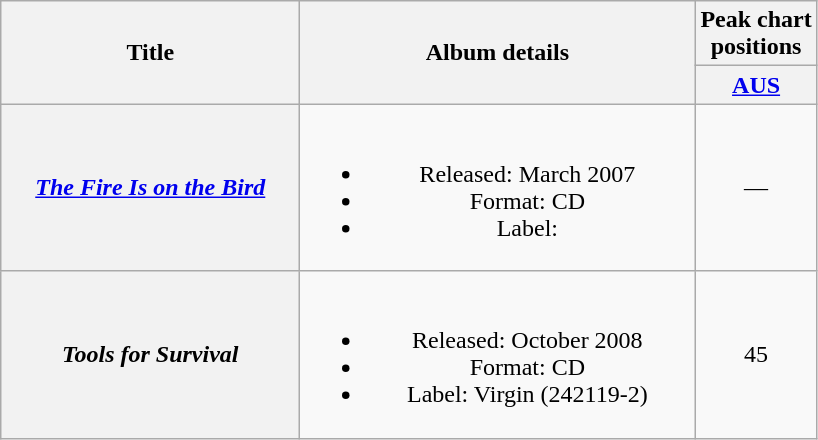<table class="wikitable plainrowheaders" style="text-align:center;" border="1">
<tr>
<th scope="col" rowspan="2" style="width:12em;">Title</th>
<th scope="col" rowspan="2" style="width:16em;">Album details</th>
<th scope="col" colspan="1">Peak chart<br>positions</th>
</tr>
<tr>
<th scope="col" style="text-align:center;"><a href='#'>AUS</a><br></th>
</tr>
<tr>
<th scope="row"><em><a href='#'>The Fire Is on the Bird</a></em></th>
<td><br><ul><li>Released: March 2007</li><li>Format: CD</li><li>Label:</li></ul></td>
<td>—</td>
</tr>
<tr>
<th scope="row"><em>Tools for Survival</em></th>
<td><br><ul><li>Released: October 2008</li><li>Format: CD</li><li>Label: Virgin (242119-2)</li></ul></td>
<td>45</td>
</tr>
</table>
